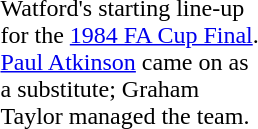<table class="toccolours" style="width:180px; float: right;">
<tr>
<td><br>











</td>
</tr>
<tr>
<td>Watford's starting line-up for the <a href='#'>1984 FA Cup Final</a>. <a href='#'>Paul Atkinson</a> came on as a substitute; Graham Taylor managed the team.</td>
</tr>
</table>
